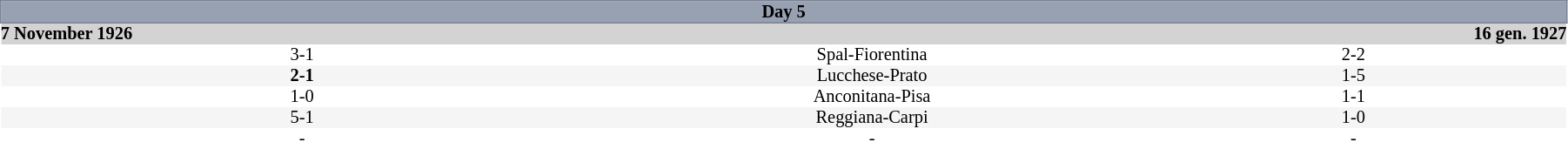<table border=0 cellspacing=0 cellpadding=0 style="font-size: 85%; border-collapse: collapse;" width=95%>
<tr>
<td colspan=5 bgcolor=#98A1B2 style="border:1px solid #7A8392;text-align:center;"><span><strong>Day 5</strong></span></td>
</tr>
<tr bgcolor="D3D3D3">
<th align=left>7 November 1926</th>
<th></th>
<th align=right>16 gen. 1927</th>
</tr>
<tr align=center bgcolor=#FFFFFF>
<td>3-1</td>
<td>Spal-Fiorentina</td>
<td>2-2</td>
</tr>
<tr align=center bgcolor=#F5F5F5>
<td><strong>2-1</strong></td>
<td>Lucchese-Prato</td>
<td>1-5</td>
</tr>
<tr align=center bgcolor=#FFFFFF>
<td>1-0</td>
<td>Anconitana-Pisa</td>
<td>1-1</td>
</tr>
<tr align=center bgcolor=#F5F5F5>
<td>5-1</td>
<td>Reggiana-Carpi</td>
<td>1-0</td>
</tr>
<tr align=center bgcolor=#FFFFFF>
<td>-</td>
<td>-</td>
<td>-</td>
</tr>
</table>
